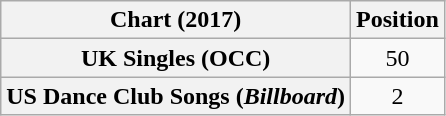<table class="wikitable sortable plainrowheaders" style="text-align:center">
<tr>
<th scope="col">Chart (2017)</th>
<th scope="col">Position</th>
</tr>
<tr>
<th scope="row">UK Singles (OCC)</th>
<td>50</td>
</tr>
<tr>
<th scope="row">US Dance Club Songs (<em>Billboard</em>)</th>
<td>2</td>
</tr>
</table>
